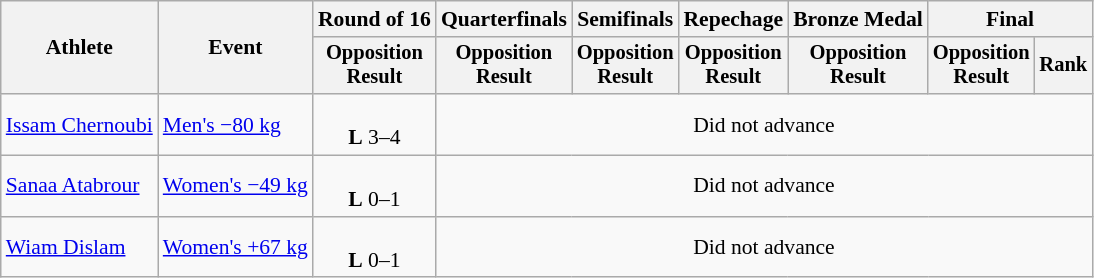<table class="wikitable" style="font-size:90%">
<tr>
<th rowspan="2">Athlete</th>
<th rowspan="2">Event</th>
<th>Round of 16</th>
<th>Quarterfinals</th>
<th>Semifinals</th>
<th>Repechage</th>
<th>Bronze Medal</th>
<th colspan=2>Final</th>
</tr>
<tr style="font-size:95%">
<th>Opposition<br>Result</th>
<th>Opposition<br>Result</th>
<th>Opposition<br>Result</th>
<th>Opposition<br>Result</th>
<th>Opposition<br>Result</th>
<th>Opposition<br>Result</th>
<th>Rank</th>
</tr>
<tr align=center>
<td align=left><a href='#'>Issam Chernoubi</a></td>
<td align=left><a href='#'>Men's −80 kg</a></td>
<td><br><strong>L</strong> 3–4</td>
<td colspan=6>Did not advance</td>
</tr>
<tr align=center>
<td align=left><a href='#'>Sanaa Atabrour</a></td>
<td align=left><a href='#'>Women's −49 kg</a></td>
<td><br><strong>L</strong> 0–1</td>
<td colspan=6>Did not advance</td>
</tr>
<tr align=center>
<td align=left><a href='#'>Wiam Dislam</a></td>
<td align=left><a href='#'>Women's +67 kg</a></td>
<td><br><strong>L</strong> 0–1 </td>
<td colspan=6>Did not advance</td>
</tr>
</table>
